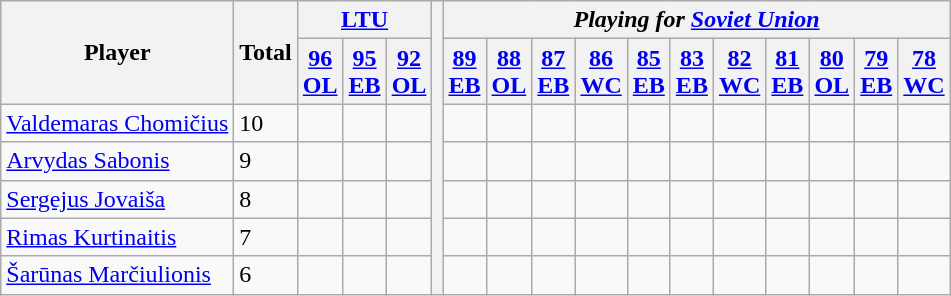<table class="wikitable">
<tr>
<th rowspan="2">Player</th>
<th rowspan="2">Total</th>
<th colspan="3"> <a href='#'>LTU</a></th>
<th rowspan="7"></th>
<th colspan="11"><em>Playing for</em>  <em><a href='#'>Soviet Union</a></em></th>
</tr>
<tr>
<th><a href='#'>96<br>OL</a></th>
<th><a href='#'>95<br>EB</a></th>
<th><a href='#'>92<br>OL</a></th>
<th><a href='#'>89<br>EB</a></th>
<th><a href='#'>88<br>OL</a></th>
<th><a href='#'>87<br>EB</a></th>
<th><a href='#'>86<br>WC</a></th>
<th><a href='#'>85<br>EB</a></th>
<th><a href='#'>83<br>EB</a></th>
<th><a href='#'>82<br>WC</a></th>
<th><a href='#'>81<br>EB</a></th>
<th><a href='#'>80<br>OL</a></th>
<th><a href='#'>79<br>EB</a></th>
<th><a href='#'>78<br>WC</a></th>
</tr>
<tr>
<td><a href='#'>Valdemaras Chomičius</a></td>
<td>10</td>
<td></td>
<td></td>
<td></td>
<td></td>
<td></td>
<td></td>
<td></td>
<td></td>
<td></td>
<td></td>
<td></td>
<td></td>
<td></td>
<td></td>
</tr>
<tr>
<td><a href='#'>Arvydas Sabonis</a></td>
<td>9</td>
<td></td>
<td></td>
<td></td>
<td></td>
<td></td>
<td></td>
<td></td>
<td></td>
<td></td>
<td></td>
<td></td>
<td></td>
<td></td>
<td></td>
</tr>
<tr>
<td><a href='#'>Sergejus Jovaiša</a></td>
<td>8</td>
<td></td>
<td></td>
<td></td>
<td></td>
<td></td>
<td></td>
<td></td>
<td></td>
<td></td>
<td></td>
<td></td>
<td></td>
<td></td>
<td></td>
</tr>
<tr>
<td><a href='#'>Rimas Kurtinaitis</a></td>
<td>7</td>
<td></td>
<td></td>
<td></td>
<td></td>
<td></td>
<td></td>
<td></td>
<td></td>
<td></td>
<td></td>
<td></td>
<td></td>
<td></td>
<td></td>
</tr>
<tr>
<td><a href='#'>Šarūnas Marčiulionis</a></td>
<td>6</td>
<td></td>
<td></td>
<td></td>
<td></td>
<td></td>
<td></td>
<td></td>
<td></td>
<td></td>
<td></td>
<td></td>
<td></td>
<td></td>
<td></td>
</tr>
</table>
